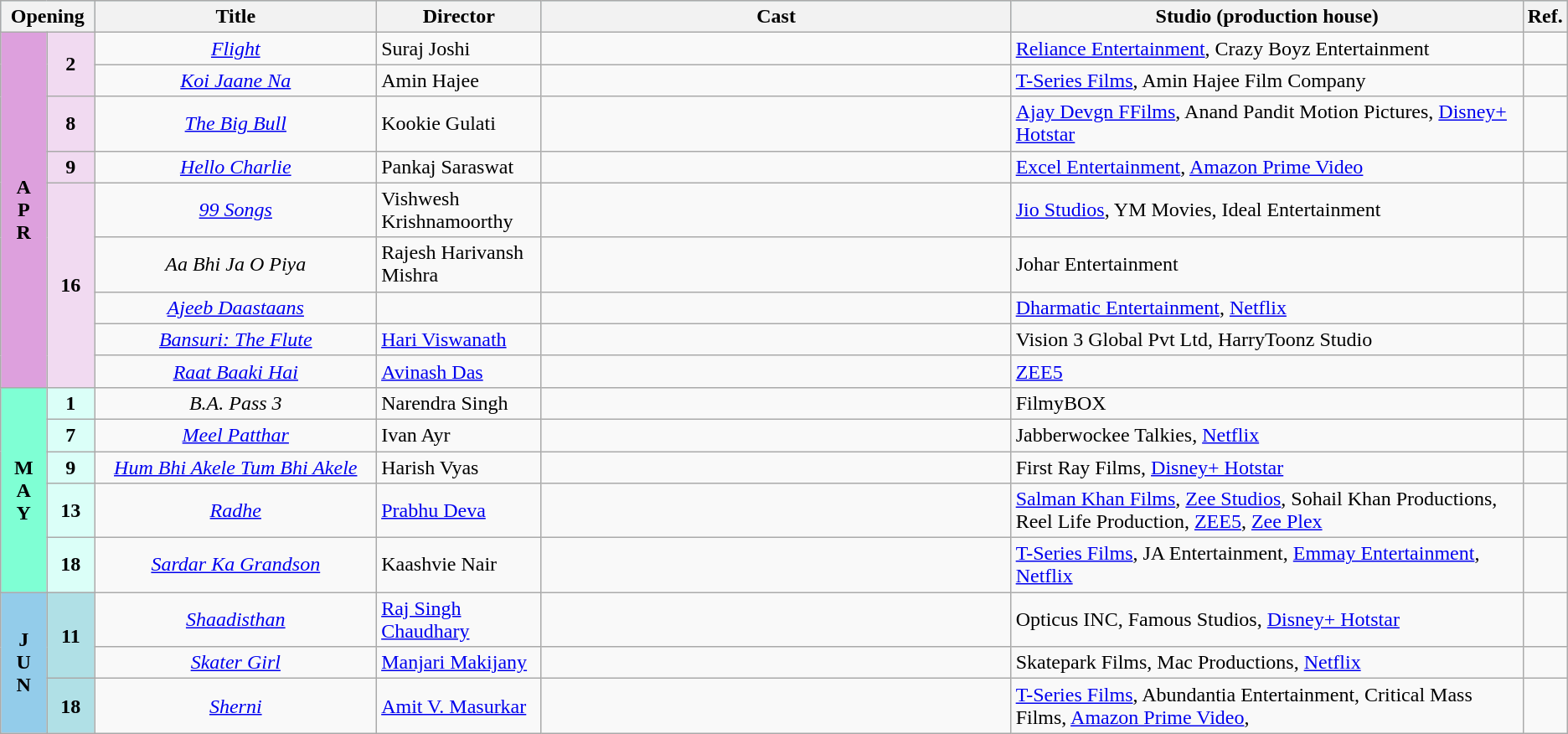<table class="wikitable">
<tr style="background:#b0e0e6; text-align:center;">
<th colspan="2" style="width:6%;"><strong>Opening</strong></th>
<th style="width:18%;"><strong>Title</strong></th>
<th style="width:10.5%;"><strong>Director</strong></th>
<th style="width:30%;"><strong>Cast</strong></th>
<th>Studio (production house)</th>
<th>Ref.</th>
</tr>
<tr April!>
<td rowspan="9" style="text-align:center; background:plum;"><strong>A<br>P<br>R</strong></td>
<td rowspan="2" style="text-align:center;background:#f1daf1;"><strong>2</strong></td>
<td style="text-align:center;"><em><a href='#'>Flight</a></em></td>
<td>Suraj Joshi</td>
<td></td>
<td><a href='#'>Reliance Entertainment</a>, Crazy Boyz Entertainment</td>
<td></td>
</tr>
<tr>
<td style="text-align:center;"><em><a href='#'>Koi Jaane Na</a></em></td>
<td>Amin Hajee</td>
<td></td>
<td><a href='#'>T-Series Films</a>, Amin Hajee Film Company</td>
<td></td>
</tr>
<tr>
<td style="text-align:center;background:#f1daf1;"><strong>8</strong></td>
<td style="text-align:center;"><em><a href='#'>The Big Bull</a></em></td>
<td>Kookie Gulati</td>
<td></td>
<td><a href='#'>Ajay Devgn FFilms</a>, Anand Pandit Motion Pictures, <a href='#'>Disney+ Hotstar</a></td>
<td></td>
</tr>
<tr>
<td style="text-align:center;background:#f1daf1;"><strong>9</strong></td>
<td style="text-align:center;"><em><a href='#'>Hello Charlie</a></em></td>
<td>Pankaj Saraswat</td>
<td></td>
<td><a href='#'>Excel Entertainment</a>, <a href='#'>Amazon Prime Video</a></td>
<td></td>
</tr>
<tr>
<td rowspan="5" style="text-align:center;background:#f1daf1;"><strong>16</strong></td>
<td style="text-align:center;"><em><a href='#'>99 Songs</a></em></td>
<td>Vishwesh Krishnamoorthy</td>
<td></td>
<td><a href='#'>Jio Studios</a>, YM Movies, Ideal Entertainment</td>
<td></td>
</tr>
<tr>
<td style="text-align:center;"><em>Aa Bhi Ja O Piya</em></td>
<td>Rajesh Harivansh Mishra</td>
<td></td>
<td>Johar Entertainment</td>
<td></td>
</tr>
<tr>
<td style="text-align:center;"><em><a href='#'>Ajeeb Daastaans</a></em></td>
<td></td>
<td></td>
<td><a href='#'>Dharmatic Entertainment</a>, <a href='#'>Netflix</a></td>
<td></td>
</tr>
<tr>
<td style="text-align:center;"><em><a href='#'>Bansuri: The Flute</a></em></td>
<td><a href='#'>Hari Viswanath</a></td>
<td></td>
<td>Vision 3 Global Pvt Ltd, HarryToonz Studio</td>
<td></td>
</tr>
<tr>
<td style="text-align:center;"><em><a href='#'>Raat Baaki Hai</a></em></td>
<td><a href='#'>Avinash Das</a></td>
<td></td>
<td><a href='#'>ZEE5</a></td>
<td></td>
</tr>
<tr May>
<td rowspan="5" style="text-align:center; background:#7FFFD4; textcolor:#000;"><strong>M<br>A<br>Y</strong></td>
<td style="text-align:center; background:#dbfff8;"><strong>1</strong></td>
<td style="text-align:center;"><em>B.A. Pass 3</em></td>
<td>Narendra Singh</td>
<td></td>
<td>FilmyBOX</td>
<td></td>
</tr>
<tr>
<td style="text-align:center; background:#dbfff8;"><strong>7</strong></td>
<td style="text-align:center;"><em><a href='#'>Meel Patthar</a></em></td>
<td>Ivan Ayr</td>
<td></td>
<td>Jabberwockee Talkies, <a href='#'>Netflix</a></td>
<td></td>
</tr>
<tr>
<td style="text-align:center; background:#dbfff8;"><strong>9</strong></td>
<td style="text-align:center;"><em><a href='#'>Hum Bhi Akele Tum Bhi Akele</a></em></td>
<td>Harish Vyas</td>
<td></td>
<td>First Ray Films, <a href='#'>Disney+ Hotstar</a></td>
<td></td>
</tr>
<tr>
<td style="text-align:center; background:#dbfff8;"><strong>13</strong></td>
<td style="text-align:center;"><em><a href='#'>Radhe</a></em></td>
<td><a href='#'>Prabhu Deva</a></td>
<td></td>
<td><a href='#'>Salman Khan Films</a>, <a href='#'>Zee Studios</a>, Sohail Khan Productions, Reel Life Production, <a href='#'>ZEE5</a>, <a href='#'>Zee Plex</a></td>
<td></td>
</tr>
<tr>
<td style="text-align:center; background:#dbfff8;"><strong>18</strong></td>
<td style="text-align:center;"><em><a href='#'>Sardar Ka Grandson</a></em></td>
<td>Kaashvie Nair</td>
<td></td>
<td><a href='#'>T-Series Films</a>, JA Entertainment, <a href='#'>Emmay Entertainment</a>, <a href='#'>Netflix</a></td>
<td></td>
</tr>
<tr June>
<td rowspan="3" style="text-align:center; background:#93CCEA; textcolor:#000;"><strong>J<br>U<br>N</strong></td>
<td rowspan="2" style="text-align:center;background:#B0E0E6;"><strong>11</strong></td>
<td style="text-align:center;"><em><a href='#'>Shaadisthan</a></em></td>
<td><a href='#'>Raj Singh Chaudhary</a></td>
<td></td>
<td>Opticus INC, Famous Studios, <a href='#'>Disney+ Hotstar</a></td>
<td></td>
</tr>
<tr>
<td style="text-align:center;"><em><a href='#'>Skater Girl</a></em></td>
<td><a href='#'>Manjari Makijany</a></td>
<td></td>
<td>Skatepark Films, Mac Productions, <a href='#'>Netflix</a></td>
<td></td>
</tr>
<tr>
<td style="text-align:center;background:#B0E0E6;"><strong>18</strong></td>
<td style="text-align:center;"><em><a href='#'>Sherni</a></em></td>
<td><a href='#'>Amit V. Masurkar</a></td>
<td></td>
<td><a href='#'>T-Series Films</a>, Abundantia Entertainment, Critical Mass Films, <a href='#'>Amazon Prime Video</a>,</td>
<td></td>
</tr>
</table>
